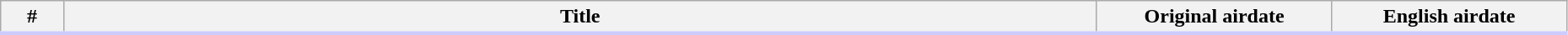<table class="wikitable" style="width: 98%;">
<tr style="border-bottom:3px solid #CCF;">
<th style="width: 4%;">#</th>
<th>Title</th>
<th style="width: 15%;">Original airdate</th>
<th style="width: 15%;">English airdate<br>



   

   

      
      

</th>
</tr>
</table>
